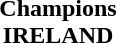<table cellspacing=0 width=100%>
<tr>
<td align=center></td>
</tr>
<tr>
<td align=center><strong>Champions<br>IRELAND</strong></td>
</tr>
</table>
